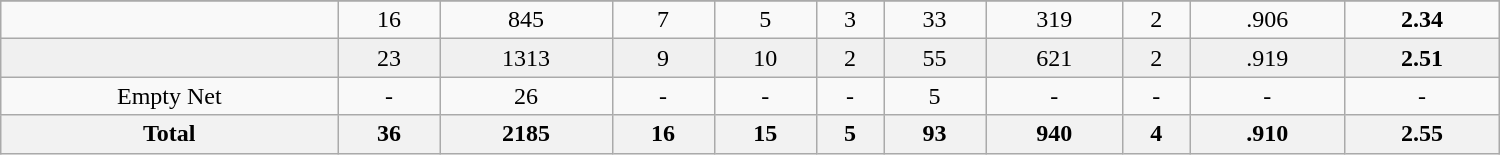<table class="wikitable sortable" width ="1000">
<tr align="center">
</tr>
<tr align="center">
<td></td>
<td>16</td>
<td>845</td>
<td>7</td>
<td>5</td>
<td>3</td>
<td>33</td>
<td>319</td>
<td>2</td>
<td>.906</td>
<td><strong>2.34</strong></td>
</tr>
<tr align="center" bgcolor="#f0f0f0">
<td></td>
<td>23</td>
<td>1313</td>
<td>9</td>
<td>10</td>
<td>2</td>
<td>55</td>
<td>621</td>
<td>2</td>
<td>.919</td>
<td><strong>2.51</strong></td>
</tr>
<tr align="center" bgcolor="">
<td>Empty Net</td>
<td>-</td>
<td>26</td>
<td>-</td>
<td>-</td>
<td>-</td>
<td>5</td>
<td>-</td>
<td>-</td>
<td>-</td>
<td>-</td>
</tr>
<tr>
<th>Total</th>
<th>36</th>
<th>2185</th>
<th>16</th>
<th>15</th>
<th>5</th>
<th>93</th>
<th>940</th>
<th>4</th>
<th>.910</th>
<th>2.55</th>
</tr>
</table>
